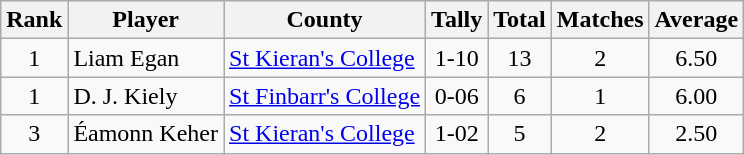<table class="wikitable">
<tr>
<th>Rank</th>
<th>Player</th>
<th>County</th>
<th>Tally</th>
<th>Total</th>
<th>Matches</th>
<th>Average</th>
</tr>
<tr>
<td rowspan=1 align=center>1</td>
<td>Liam Egan</td>
<td><a href='#'>St Kieran's College</a></td>
<td align=center>1-10</td>
<td align=center>13</td>
<td align=center>2</td>
<td align=center>6.50</td>
</tr>
<tr>
<td rowspan=1 align=center>1</td>
<td>D. J. Kiely</td>
<td><a href='#'>St Finbarr's College</a></td>
<td align=center>0-06</td>
<td align=center>6</td>
<td align=center>1</td>
<td align=center>6.00</td>
</tr>
<tr>
<td rowspan=1 align=center>3</td>
<td>Éamonn Keher</td>
<td><a href='#'>St Kieran's College</a></td>
<td align=center>1-02</td>
<td align=center>5</td>
<td align=center>2</td>
<td align=center>2.50</td>
</tr>
</table>
